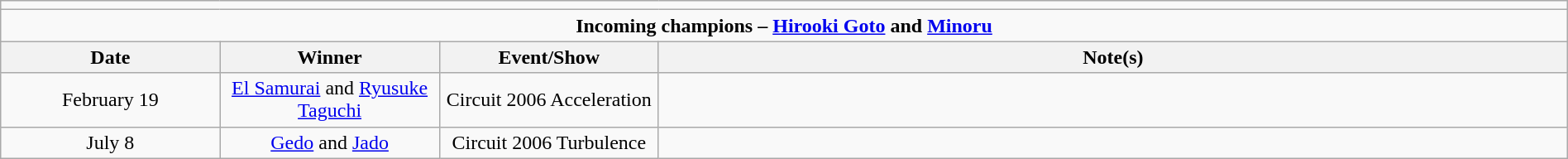<table class="wikitable" style="text-align:center; width:100%;">
<tr>
<td colspan="5"></td>
</tr>
<tr>
<td colspan="5"><strong>Incoming champions – <a href='#'>Hirooki Goto</a> and <a href='#'>Minoru</a></strong></td>
</tr>
<tr>
<th width=14%>Date</th>
<th width=14%>Winner</th>
<th width=14%>Event/Show</th>
<th width=58%>Note(s)</th>
</tr>
<tr>
<td>February 19</td>
<td><a href='#'>El Samurai</a> and <a href='#'>Ryusuke Taguchi</a></td>
<td>Circuit 2006 Acceleration</td>
<td align="left"></td>
</tr>
<tr>
<td>July 8</td>
<td><a href='#'>Gedo</a> and <a href='#'>Jado</a></td>
<td>Circuit 2006 Turbulence</td>
<td align="left"></td>
</tr>
</table>
